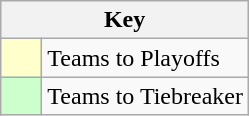<table class="wikitable" style="text-align: center;">
<tr>
<th colspan=2>Key</th>
</tr>
<tr>
<td style="background:#ffffcc; width:20px;"></td>
<td align=left>Teams to Playoffs</td>
</tr>
<tr>
<td style="background:#ccffcc; width:20px;"></td>
<td align=left>Teams to Tiebreaker</td>
</tr>
</table>
